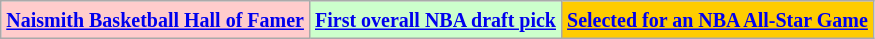<table class="wikitable">
<tr>
<td bgcolor="#FFCCCC"><small><strong><a href='#'>Naismith Basketball Hall of Famer</a></strong></small></td>
<td bgcolor="#CCFFCC"><small><strong><a href='#'>First overall NBA draft pick</a></strong></small></td>
<td bgcolor="FFCC00"><small><strong><a href='#'>Selected for an NBA All-Star Game</a></strong></small></td>
</tr>
</table>
